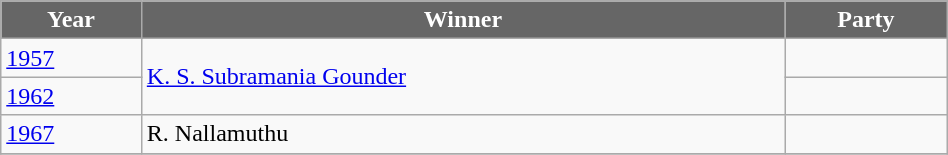<table class="wikitable sortable" width="50%">
<tr>
<th style="background-color:#666666; color:white">Year</th>
<th style="background-color:#666666; color:white">Winner</th>
<th style="background-color:#666666; color:white" colspan="2">Party</th>
</tr>
<tr>
<td><a href='#'>1957</a></td>
<td rowspan=2><a href='#'>K. S. Subramania Gounder</a></td>
<td></td>
</tr>
<tr>
<td><a href='#'>1962</a></td>
</tr>
<tr>
<td><a href='#'>1967</a></td>
<td>R. Nallamuthu</td>
<td></td>
</tr>
<tr>
</tr>
</table>
